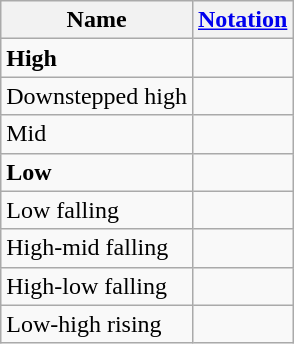<table class="wikitable">
<tr>
<th>Name</th>
<th><a href='#'>Notation</a></th>
</tr>
<tr>
<td><strong>High</strong></td>
<td><strong></strong></td>
</tr>
<tr>
<td>Downstepped high</td>
<td></td>
</tr>
<tr>
<td>Mid</td>
<td></td>
</tr>
<tr>
<td><strong>Low</strong></td>
<td><strong></strong></td>
</tr>
<tr>
<td>Low falling</td>
<td></td>
</tr>
<tr>
<td>High-mid falling</td>
<td></td>
</tr>
<tr>
<td>High-low falling</td>
<td></td>
</tr>
<tr>
<td>Low-high rising</td>
<td></td>
</tr>
</table>
